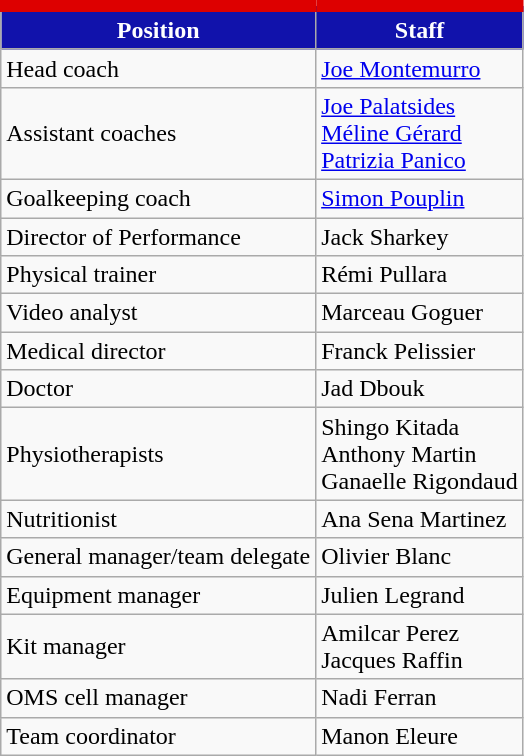<table class="wikitable">
<tr>
<th style="border-top:#d00 8px solid; #DD0000; background:#1112AB; color:white;">Position</th>
<th style="border-top:#d00 8px solid; #DD0000; background:#1112AB; color:white;">Staff</th>
</tr>
<tr>
<td>Head coach</td>
<td> <a href='#'>Joe Montemurro</a></td>
</tr>
<tr>
<td>Assistant coaches</td>
<td> <a href='#'>Joe Palatsides</a><br> <a href='#'>Méline Gérard</a><br> <a href='#'>Patrizia Panico</a></td>
</tr>
<tr>
<td>Goalkeeping coach</td>
<td> <a href='#'>Simon Pouplin</a></td>
</tr>
<tr>
<td>Director of Performance</td>
<td> Jack Sharkey</td>
</tr>
<tr>
<td>Physical trainer</td>
<td> Rémi Pullara</td>
</tr>
<tr>
<td>Video analyst</td>
<td> Marceau Goguer</td>
</tr>
<tr>
<td>Medical director</td>
<td> Franck Pelissier</td>
</tr>
<tr>
<td>Doctor</td>
<td> Jad Dbouk</td>
</tr>
<tr>
<td>Physiotherapists</td>
<td> Shingo Kitada<br> Anthony Martin<br> Ganaelle Rigondaud</td>
</tr>
<tr>
<td>Nutritionist</td>
<td> Ana Sena Martinez</td>
</tr>
<tr>
<td>General manager/team delegate</td>
<td> Olivier Blanc</td>
</tr>
<tr>
<td>Equipment manager</td>
<td> Julien Legrand</td>
</tr>
<tr>
<td>Kit manager</td>
<td> Amilcar Perez<br> Jacques Raffin</td>
</tr>
<tr>
<td>OMS cell manager</td>
<td> Nadi Ferran</td>
</tr>
<tr>
<td>Team coordinator</td>
<td> Manon Eleure</td>
</tr>
</table>
